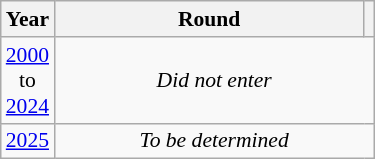<table class="wikitable" style="text-align: center; font-size:90%">
<tr>
<th>Year</th>
<th style="width:200px">Round</th>
<th></th>
</tr>
<tr>
<td><a href='#'>2000</a><br>to<br><a href='#'>2024</a></td>
<td colspan="2"><em>Did not enter</em></td>
</tr>
<tr>
<td><a href='#'>2025</a></td>
<td colspan="2"><em>To be determined</em></td>
</tr>
</table>
